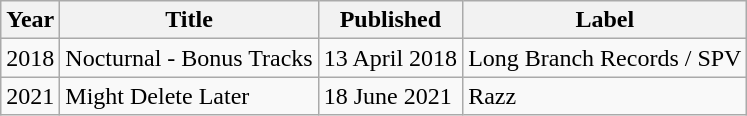<table class="wikitable">
<tr>
<th>Year</th>
<th>Title</th>
<th>Published</th>
<th>Label</th>
</tr>
<tr>
<td>2018</td>
<td>Nocturnal - Bonus Tracks</td>
<td>13 April 2018</td>
<td>Long Branch Records / SPV</td>
</tr>
<tr>
<td>2021</td>
<td>Might Delete Later</td>
<td>18 June 2021</td>
<td>Razz</td>
</tr>
</table>
